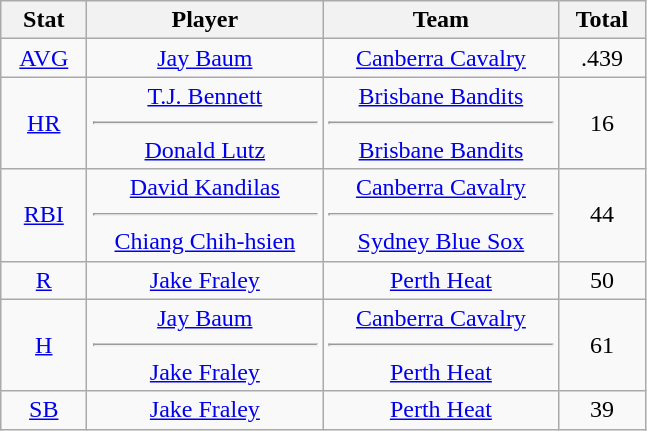<table class="wikitable" style="text-align:center;">
<tr>
<th scope="col" width=50>Stat</th>
<th scope="col" width=150>Player</th>
<th scope="col" width=150>Team</th>
<th scope="col" width=50>Total</th>
</tr>
<tr>
<td><a href='#'>AVG</a></td>
<td><a href='#'>Jay Baum</a></td>
<td><a href='#'>Canberra Cavalry</a></td>
<td>.439</td>
</tr>
<tr>
<td><a href='#'>HR</a></td>
<td><div><a href='#'>T.J. Bennett</a></div><hr><div><a href='#'>Donald Lutz</a></div></td>
<td><div><a href='#'>Brisbane Bandits</a></div><hr><div><a href='#'>Brisbane Bandits</a></div></td>
<td>16</td>
</tr>
<tr>
<td><a href='#'>RBI</a></td>
<td><div><a href='#'>David Kandilas</a></div><hr><div><a href='#'>Chiang Chih-hsien</a></div></td>
<td><div><a href='#'>Canberra Cavalry</a></div><hr><div><a href='#'>Sydney Blue Sox</a></div></td>
<td>44</td>
</tr>
<tr>
<td><a href='#'>R</a></td>
<td><a href='#'>Jake Fraley</a></td>
<td><a href='#'>Perth Heat</a></td>
<td>50</td>
</tr>
<tr>
<td><a href='#'>H</a></td>
<td><div><a href='#'>Jay Baum</a></div><hr><div><a href='#'>Jake Fraley</a></div></td>
<td><div><a href='#'>Canberra Cavalry</a></div><hr><div><a href='#'>Perth Heat</a></div></td>
<td>61</td>
</tr>
<tr>
<td><a href='#'>SB</a></td>
<td><a href='#'>Jake Fraley</a></td>
<td><a href='#'>Perth Heat</a></td>
<td>39</td>
</tr>
</table>
